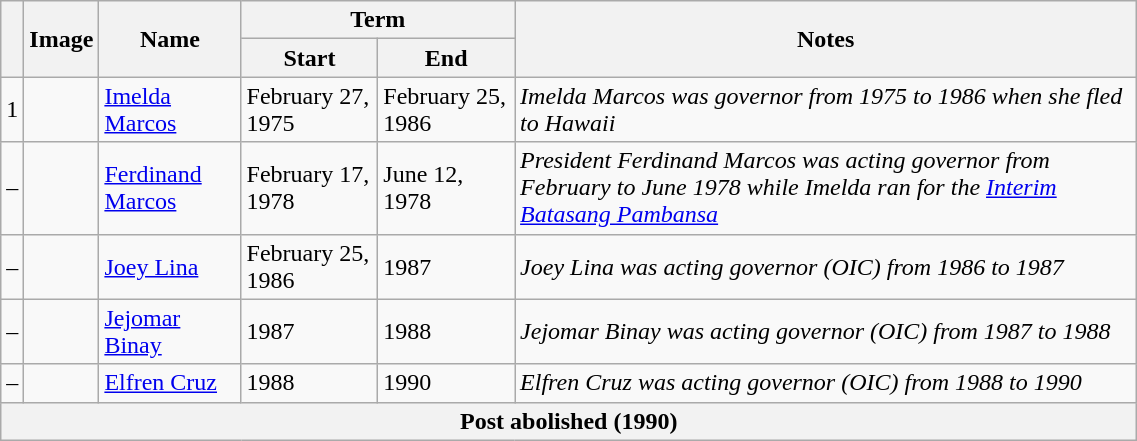<table class="wikitable" width=60%>
<tr>
<th rowspan="2"></th>
<th rowspan="2">Image</th>
<th rowspan="2">Name</th>
<th colspan="2">Term</th>
<th rowspan="2">Notes</th>
</tr>
<tr>
<th>Start</th>
<th>End</th>
</tr>
<tr>
<td align=center>1</td>
<td></td>
<td><a href='#'>Imelda Marcos</a></td>
<td>February 27, 1975</td>
<td>February 25, 1986</td>
<td><em>Imelda Marcos was governor from 1975 to 1986 when she fled to Hawaii</em></td>
</tr>
<tr>
<td align=center>–</td>
<td></td>
<td><a href='#'>Ferdinand Marcos</a></td>
<td>February 17, 1978</td>
<td>June 12, 1978</td>
<td><em>President Ferdinand Marcos was acting governor from February to June 1978 while Imelda ran for the <a href='#'>Interim Batasang Pambansa</a></em></td>
</tr>
<tr>
<td align=center>–</td>
<td></td>
<td><a href='#'>Joey Lina</a></td>
<td>February 25, 1986</td>
<td>1987</td>
<td><em>Joey Lina was acting governor (OIC) from 1986 to 1987</em></td>
</tr>
<tr>
<td align=center>–</td>
<td></td>
<td><a href='#'>Jejomar Binay</a></td>
<td>1987</td>
<td>1988</td>
<td><em>Jejomar Binay was acting governor (OIC) from 1987 to 1988</em></td>
</tr>
<tr>
<td align=center>–</td>
<td></td>
<td><a href='#'>Elfren Cruz</a></td>
<td>1988</td>
<td>1990</td>
<td><em>Elfren Cruz was acting governor (OIC) from 1988 to 1990</em></td>
</tr>
<tr>
<th colspan="6"><strong>Post abolished (1990)</strong></th>
</tr>
</table>
